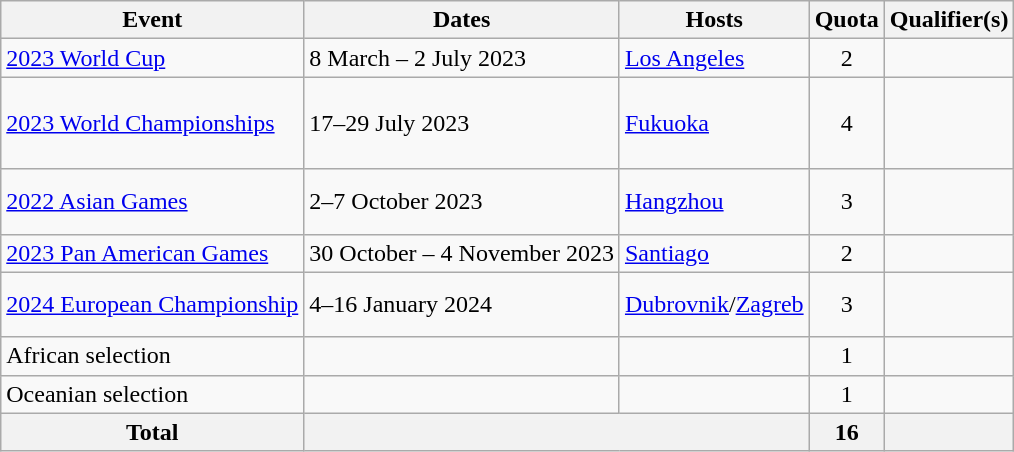<table class="wikitable">
<tr>
<th>Event</th>
<th>Dates</th>
<th>Hosts</th>
<th>Quota</th>
<th>Qualifier(s)</th>
</tr>
<tr>
<td><a href='#'>2023 World Cup</a></td>
<td>8 March – 2 July 2023</td>
<td> <a href='#'>Los Angeles</a></td>
<td align="center">2</td>
<td><br></td>
</tr>
<tr>
<td><a href='#'>2023 World Championships</a></td>
<td>17–29 July 2023</td>
<td> <a href='#'>Fukuoka</a></td>
<td align="center">4</td>
<td><br><br><br></td>
</tr>
<tr>
<td><a href='#'>2022 Asian Games</a></td>
<td>2–7 October 2023</td>
<td> <a href='#'>Hangzhou</a></td>
<td align="center">3</td>
<td><br><br></td>
</tr>
<tr>
<td><a href='#'>2023 Pan American Games</a></td>
<td>30 October – 4 November 2023</td>
<td> <a href='#'>Santiago</a></td>
<td align="center">2</td>
<td><br></td>
</tr>
<tr>
<td><a href='#'>2024 European Championship</a></td>
<td>4–16 January 2024</td>
<td> <a href='#'>Dubrovnik</a>/<a href='#'>Zagreb</a></td>
<td align="center">3</td>
<td><br><br></td>
</tr>
<tr>
<td>African selection</td>
<td></td>
<td></td>
<td align="center">1</td>
<td></td>
</tr>
<tr>
<td>Oceanian selection</td>
<td></td>
<td></td>
<td align="center">1</td>
<td></td>
</tr>
<tr>
<th>Total</th>
<th colspan="2"></th>
<th>16</th>
<th></th>
</tr>
</table>
